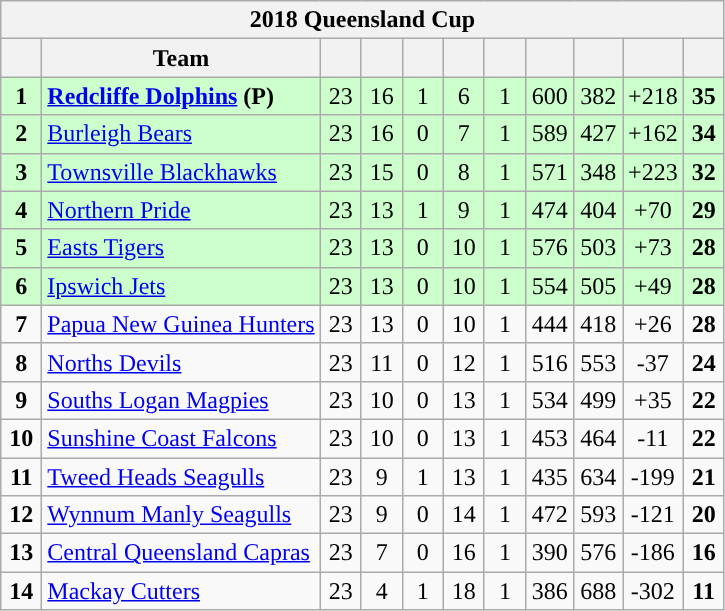<table class="wikitable" style="text-align:center;">
<tr>
<th colspan="11">2018 Queensland Cup</th>
</tr>
<tr>
<th width="20"></th>
<th>Team</th>
<th width="20"></th>
<th width="20"></th>
<th width="20"></th>
<th width="20"></th>
<th width="20"></th>
<th width="25"></th>
<th width="25"></th>
<th width="30"></th>
<th width="20"></th>
</tr>
<tr style="background: #ccffcc;">
<td><strong>1</strong></td>
<td style="text-align:left;"> <strong><a href='#'>Redcliffe Dolphins</a> (P)</strong></td>
<td>23</td>
<td>16</td>
<td>1</td>
<td>6</td>
<td>1</td>
<td>600</td>
<td>382</td>
<td>+218</td>
<td><strong>35</strong></td>
</tr>
<tr style="background: #ccffcc;">
<td><strong>2</strong></td>
<td style="text-align:left;"> <a href='#'>Burleigh Bears</a></td>
<td>23</td>
<td>16</td>
<td>0</td>
<td>7</td>
<td>1</td>
<td>589</td>
<td>427</td>
<td>+162</td>
<td><strong>34</strong></td>
</tr>
<tr style="background: #ccffcc;">
<td><strong>3</strong></td>
<td style="text-align:left;"> <a href='#'>Townsville Blackhawks</a></td>
<td>23</td>
<td>15</td>
<td>0</td>
<td>8</td>
<td>1</td>
<td>571</td>
<td>348</td>
<td>+223</td>
<td><strong>32</strong></td>
</tr>
<tr style="background: #ccffcc;">
<td><strong>4</strong></td>
<td style="text-align:left;"> <a href='#'>Northern Pride</a></td>
<td>23</td>
<td>13</td>
<td>1</td>
<td>9</td>
<td>1</td>
<td>474</td>
<td>404</td>
<td>+70</td>
<td><strong>29</strong></td>
</tr>
<tr style="background: #ccffcc;">
<td><strong>5</strong></td>
<td style="text-align:left;"> <a href='#'>Easts Tigers</a></td>
<td>23</td>
<td>13</td>
<td>0</td>
<td>10</td>
<td>1</td>
<td>576</td>
<td>503</td>
<td>+73</td>
<td><strong>28</strong></td>
</tr>
<tr style="background: #ccffcc;">
<td><strong>6</strong></td>
<td style="text-align:left;"> <a href='#'>Ipswich Jets</a></td>
<td>23</td>
<td>13</td>
<td>0</td>
<td>10</td>
<td>1</td>
<td>554</td>
<td>505</td>
<td>+49</td>
<td><strong>28</strong></td>
</tr>
<tr style="background:">
<td><strong>7</strong></td>
<td style="text-align:left;"> <a href='#'>Papua New Guinea Hunters</a></td>
<td>23</td>
<td>13</td>
<td>0</td>
<td>10</td>
<td>1</td>
<td>444</td>
<td>418</td>
<td>+26</td>
<td><strong>28</strong></td>
</tr>
<tr style="background:">
<td><strong>8</strong></td>
<td style="text-align:left;"> <a href='#'>Norths Devils</a></td>
<td>23</td>
<td>11</td>
<td>0</td>
<td>12</td>
<td>1</td>
<td>516</td>
<td>553</td>
<td>-37</td>
<td><strong>24</strong></td>
</tr>
<tr style="background:">
<td><strong>9</strong></td>
<td style="text-align:left;"> <a href='#'>Souths Logan Magpies</a></td>
<td>23</td>
<td>10</td>
<td>0</td>
<td>13</td>
<td>1</td>
<td>534</td>
<td>499</td>
<td>+35</td>
<td><strong>22</strong></td>
</tr>
<tr style="background:">
<td><strong>10</strong></td>
<td style="text-align:left;"> <a href='#'>Sunshine Coast Falcons</a></td>
<td>23</td>
<td>10</td>
<td>0</td>
<td>13</td>
<td>1</td>
<td>453</td>
<td>464</td>
<td>-11</td>
<td><strong>22</strong></td>
</tr>
<tr style="background:">
<td><strong>11</strong></td>
<td style="text-align:left;"> <a href='#'>Tweed Heads Seagulls</a></td>
<td>23</td>
<td>9</td>
<td>1</td>
<td>13</td>
<td>1</td>
<td>435</td>
<td>634</td>
<td>-199</td>
<td><strong>21</strong></td>
</tr>
<tr style="background:">
<td><strong>12</strong></td>
<td style="text-align:left;"> <a href='#'>Wynnum Manly Seagulls</a></td>
<td>23</td>
<td>9</td>
<td>0</td>
<td>14</td>
<td>1</td>
<td>472</td>
<td>593</td>
<td>-121</td>
<td><strong>20</strong></td>
</tr>
<tr style="background:">
<td><strong>13</strong></td>
<td style="text-align:left;"> <a href='#'>Central Queensland Capras</a></td>
<td>23</td>
<td>7</td>
<td>0</td>
<td>16</td>
<td>1</td>
<td>390</td>
<td>576</td>
<td>-186</td>
<td><strong>16</strong></td>
</tr>
<tr style="background:">
<td><strong>14</strong></td>
<td style="text-align:left;"> <a href='#'>Mackay Cutters</a></td>
<td>23</td>
<td>4</td>
<td>1</td>
<td>18</td>
<td>1</td>
<td>386</td>
<td>688</td>
<td>-302</td>
<td><strong>11</strong></td>
</tr>
</table>
